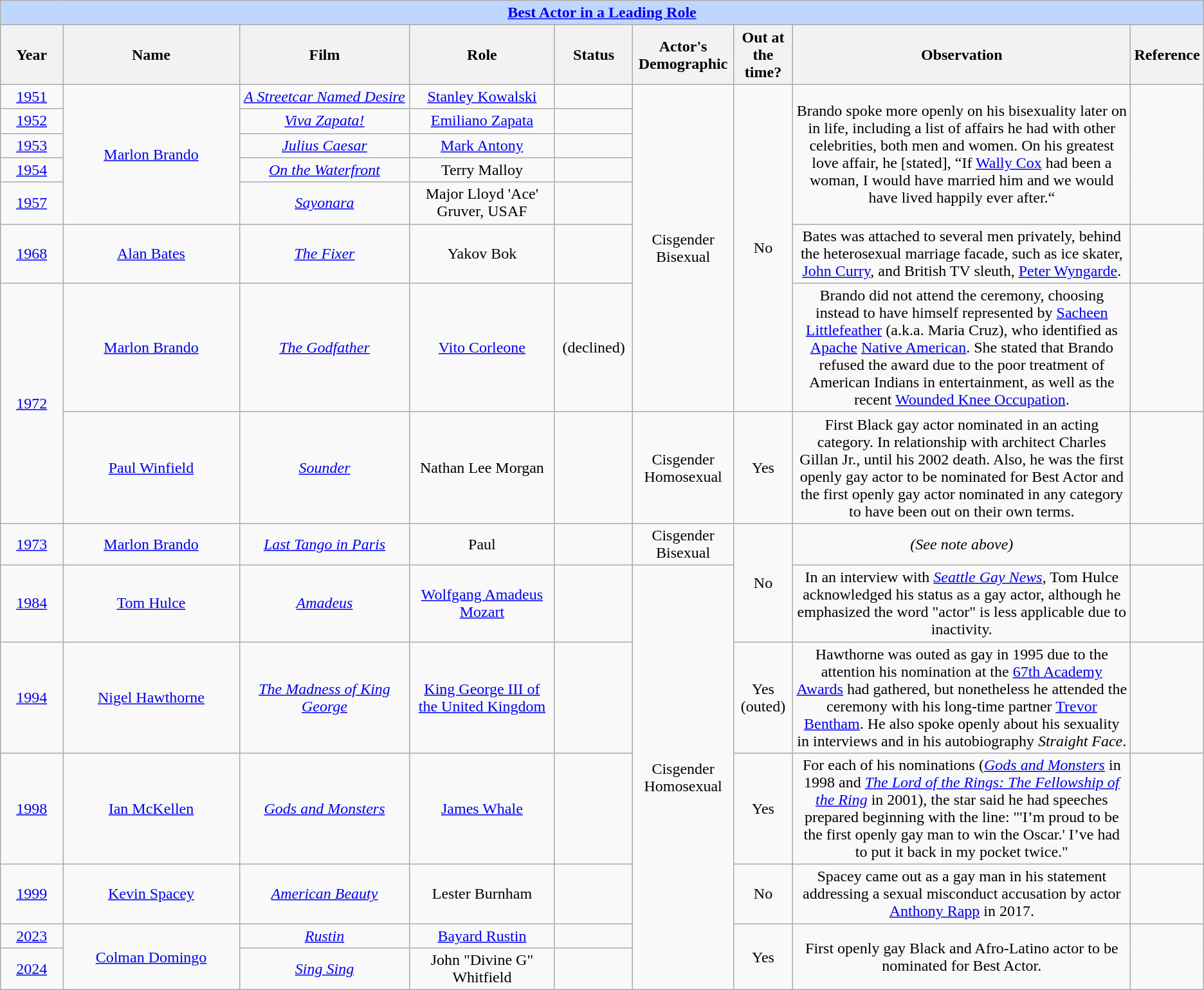<table class="wikitable" style="text-align: center">
<tr style="background:#bfd7ff;">
<td colspan="10" style="text-align:center;"><strong><a href='#'>Best Actor in a Leading Role</a></strong></td>
</tr>
<tr style="background:#ebft5ff;">
<th style="width:075px;">Year</th>
<th style="width:250px;">Name</th>
<th style="width:240px;">Film</th>
<th style="width:200px;">Role</th>
<th style="width:080px;">Status</th>
<th style="width:100px;">Actor's Demographic</th>
<th style="width:060px;">Out at the time?</th>
<th style="width:520px;">Observation</th>
<th style="width:050px;">Reference</th>
</tr>
<tr>
<td><a href='#'>1951</a></td>
<td rowspan="5"><a href='#'>Marlon Brando</a></td>
<td><em><a href='#'>A Streetcar Named Desire</a></em></td>
<td><a href='#'>Stanley Kowalski</a></td>
<td></td>
<td rowspan="7">Cisgender Bisexual</td>
<td rowspan="7">No</td>
<td rowspan="5">Brando spoke more openly on his bisexuality later on in life, including a list of affairs he had with other celebrities, both men and women. On his greatest love affair, he [stated], “If <a href='#'>Wally Cox</a> had been a woman, I would have married him and we would have lived happily ever after.“</td>
<td rowspan="5"></td>
</tr>
<tr>
<td><a href='#'>1952</a></td>
<td><em><a href='#'>Viva Zapata!</a></em></td>
<td><a href='#'>Emiliano Zapata</a></td>
<td></td>
</tr>
<tr>
<td><a href='#'>1953</a></td>
<td><em><a href='#'>Julius Caesar</a></em></td>
<td><a href='#'>Mark Antony</a></td>
<td></td>
</tr>
<tr>
<td><a href='#'>1954</a></td>
<td><em><a href='#'>On the Waterfront</a></em></td>
<td>Terry Malloy</td>
<td></td>
</tr>
<tr>
<td><a href='#'>1957</a></td>
<td><em><a href='#'>Sayonara</a></em></td>
<td>Major Lloyd 'Ace' Gruver, USAF</td>
<td></td>
</tr>
<tr>
<td><a href='#'>1968</a></td>
<td><a href='#'>Alan Bates</a></td>
<td><em><a href='#'>The Fixer</a></em></td>
<td>Yakov Bok</td>
<td></td>
<td>Bates was attached to several men privately, behind the heterosexual marriage facade, such as ice skater, <a href='#'>John Curry</a>, and British TV sleuth, <a href='#'>Peter Wyngarde</a>.</td>
<td></td>
</tr>
<tr>
<td rowspan="2"><a href='#'>1972</a></td>
<td><a href='#'>Marlon Brando</a></td>
<td><em><a href='#'>The Godfather</a></em></td>
<td><a href='#'>Vito Corleone</a></td>
<td> (declined)</td>
<td>Brando did not attend the ceremony, choosing instead to have himself represented by <a href='#'>Sacheen Littlefeather</a> (a.k.a. Maria Cruz), who identified as <a href='#'>Apache</a> <a href='#'>Native American</a>. She stated that Brando refused the award due to the poor treatment of American Indians in entertainment, as well as the recent <a href='#'>Wounded Knee Occupation</a>.</td>
<td></td>
</tr>
<tr>
<td><a href='#'>Paul Winfield</a></td>
<td><em><a href='#'>Sounder</a></em></td>
<td>Nathan Lee Morgan</td>
<td></td>
<td>Cisgender Homosexual</td>
<td>Yes</td>
<td>First Black gay actor nominated in an acting category. In relationship with architect Charles Gillan Jr., until his 2002 death.  Also, he was the first openly gay actor to be nominated for Best Actor and the first openly gay actor nominated in any category to have been out on their own terms.</td>
<td></td>
</tr>
<tr>
<td><a href='#'>1973</a></td>
<td><a href='#'>Marlon Brando</a></td>
<td><em><a href='#'>Last Tango in Paris</a></em></td>
<td>Paul</td>
<td></td>
<td>Cisgender Bisexual</td>
<td rowspan="2">No</td>
<td><em>(See note above)</em></td>
<td></td>
</tr>
<tr>
<td><a href='#'>1984</a></td>
<td><a href='#'>Tom Hulce</a></td>
<td><em><a href='#'>Amadeus</a></em></td>
<td><a href='#'>Wolfgang Amadeus Mozart</a></td>
<td></td>
<td rowspan="6">Cisgender Homosexual</td>
<td>In an interview with <em><a href='#'>Seattle Gay News</a></em>, Tom Hulce acknowledged his status as a gay actor, although he emphasized the word "actor" is less applicable due to inactivity.</td>
<td></td>
</tr>
<tr>
<td><a href='#'>1994</a></td>
<td><a href='#'>Nigel Hawthorne</a></td>
<td><em><a href='#'>The Madness of King George</a></em></td>
<td><a href='#'>King George III of the United Kingdom</a></td>
<td></td>
<td>Yes (outed)</td>
<td>Hawthorne was outed as gay in 1995 due to the attention his nomination at the <a href='#'>67th Academy Awards</a> had gathered, but nonetheless he attended the ceremony with his long-time partner <a href='#'>Trevor Bentham</a>. He also spoke openly about his sexuality in interviews and in his autobiography <em>Straight Face</em>.</td>
<td></td>
</tr>
<tr>
<td><a href='#'>1998</a></td>
<td><a href='#'>Ian McKellen</a></td>
<td><em><a href='#'>Gods and Monsters</a></em></td>
<td><a href='#'>James Whale</a></td>
<td></td>
<td>Yes</td>
<td>For each of his nominations (<em><a href='#'>Gods and Monsters</a></em> in 1998 and <em><a href='#'>The Lord of the Rings: The Fellowship of the Ring</a></em> in 2001), the star said he had speeches prepared beginning with the line: "'I’m proud to be the first openly gay man to win the Oscar.' I’ve had to put it back in my pocket twice."</td>
<td></td>
</tr>
<tr>
<td><a href='#'>1999</a></td>
<td><a href='#'>Kevin Spacey</a></td>
<td><em><a href='#'>American Beauty</a></em></td>
<td>Lester Burnham</td>
<td></td>
<td>No</td>
<td>Spacey came out as a gay man in his statement addressing a sexual misconduct accusation by actor <a href='#'>Anthony Rapp</a> in 2017.</td>
<td></td>
</tr>
<tr>
<td><a href='#'>2023</a></td>
<td rowspan="2"><a href='#'>Colman Domingo</a></td>
<td><em><a href='#'>Rustin</a></em></td>
<td><a href='#'>Bayard Rustin</a></td>
<td></td>
<td rowspan="2">Yes</td>
<td rowspan="2">First openly gay Black and Afro-Latino actor to be nominated for Best Actor.</td>
<td rowspan="2"></td>
</tr>
<tr>
<td><a href='#'>2024</a></td>
<td><em><a href='#'>Sing Sing</a></em></td>
<td>John "Divine G" Whitfield</td>
<td></td>
</tr>
</table>
